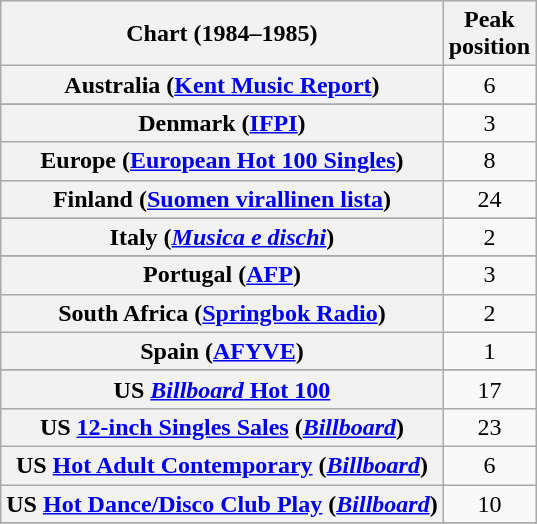<table class="wikitable sortable plainrowheaders" style="text-align:center">
<tr>
<th>Chart (1984–1985)</th>
<th>Peak<br>position</th>
</tr>
<tr>
<th scope="row">Australia (<a href='#'>Kent Music Report</a>)</th>
<td>6</td>
</tr>
<tr>
</tr>
<tr>
</tr>
<tr>
<th scope="row">Denmark (<a href='#'>IFPI</a>)</th>
<td>3</td>
</tr>
<tr>
<th scope="row">Europe (<a href='#'>European Hot 100 Singles</a>)</th>
<td>8</td>
</tr>
<tr>
<th scope="row">Finland (<a href='#'>Suomen virallinen lista</a>)</th>
<td>24</td>
</tr>
<tr>
</tr>
<tr>
</tr>
<tr>
<th scope="row">Italy (<em><a href='#'>Musica e dischi</a></em>)</th>
<td>2</td>
</tr>
<tr>
</tr>
<tr>
</tr>
<tr>
</tr>
<tr>
</tr>
<tr>
<th scope="row">Portugal (<a href='#'>AFP</a>)</th>
<td>3</td>
</tr>
<tr>
<th scope="row">South Africa (<a href='#'>Springbok Radio</a>)</th>
<td>2</td>
</tr>
<tr>
<th scope="row">Spain (<a href='#'>AFYVE</a>)</th>
<td>1</td>
</tr>
<tr>
</tr>
<tr>
</tr>
<tr>
</tr>
<tr>
<th scope="row">US <a href='#'><em>Billboard</em> Hot 100</a></th>
<td>17</td>
</tr>
<tr>
<th scope="row">US <a href='#'>12-inch Singles Sales</a> (<em><a href='#'>Billboard</a></em>)</th>
<td>23</td>
</tr>
<tr>
<th scope="row">US <a href='#'>Hot Adult Contemporary</a> (<em><a href='#'>Billboard</a></em>)</th>
<td>6</td>
</tr>
<tr>
<th scope="row">US <a href='#'>Hot Dance/Disco Club Play</a> (<em><a href='#'>Billboard</a></em>)</th>
<td>10</td>
</tr>
<tr>
</tr>
</table>
